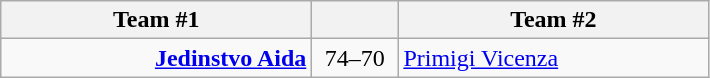<table class=wikitable style="text-align:center">
<tr>
<th width=200>Team #1</th>
<th width=50></th>
<th width=200>Team #2</th>
</tr>
<tr>
<td style="text-align:right"><strong><a href='#'>Jedinstvo Aida</a></strong> </td>
<td>74–70</td>
<td style="text-align:left"> <a href='#'>Primigi Vicenza</a></td>
</tr>
</table>
